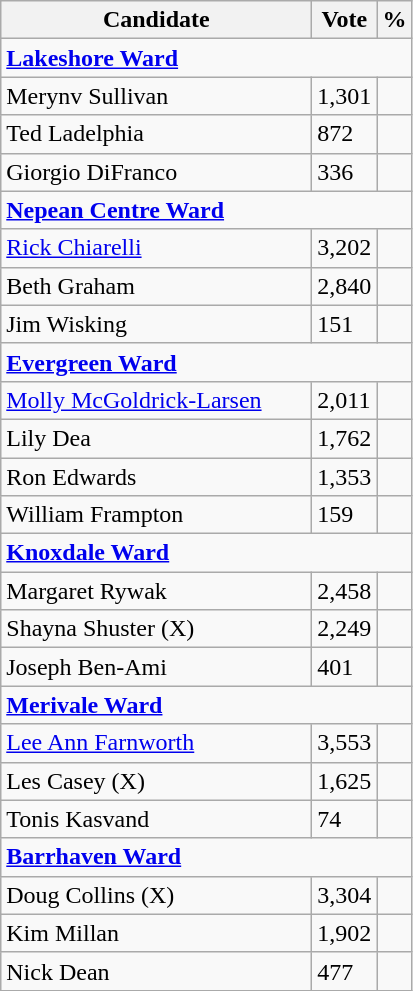<table class="wikitable">
<tr>
<th bgcolor="#DDDDFF" width="200px">Candidate</th>
<th bgcolor="#DDDDFF">Vote</th>
<th bgcolor="#DDDDFF">%</th>
</tr>
<tr>
<td colspan="4"><strong><a href='#'>Lakeshore Ward</a></strong></td>
</tr>
<tr>
<td>Merynv Sullivan</td>
<td>1,301</td>
<td></td>
</tr>
<tr>
<td>Ted Ladelphia</td>
<td>872</td>
<td></td>
</tr>
<tr>
<td>Giorgio DiFranco</td>
<td>336</td>
<td></td>
</tr>
<tr>
<td colspan="4"><strong><a href='#'>Nepean Centre Ward</a></strong></td>
</tr>
<tr>
<td><a href='#'>Rick Chiarelli</a></td>
<td>3,202</td>
<td></td>
</tr>
<tr>
<td>Beth Graham</td>
<td>2,840</td>
<td></td>
</tr>
<tr>
<td>Jim Wisking</td>
<td>151</td>
<td></td>
</tr>
<tr>
<td colspan="4"><strong><a href='#'>Evergreen Ward</a></strong></td>
</tr>
<tr>
<td><a href='#'>Molly McGoldrick-Larsen</a></td>
<td>2,011</td>
<td></td>
</tr>
<tr>
<td>Lily Dea</td>
<td>1,762</td>
<td></td>
</tr>
<tr>
<td>Ron Edwards</td>
<td>1,353</td>
<td></td>
</tr>
<tr>
<td>William Frampton</td>
<td>159</td>
<td></td>
</tr>
<tr>
<td colspan="4"><strong><a href='#'>Knoxdale Ward</a></strong></td>
</tr>
<tr>
<td>Margaret Rywak</td>
<td>2,458</td>
<td></td>
</tr>
<tr>
<td>Shayna Shuster (X)</td>
<td>2,249</td>
<td></td>
</tr>
<tr>
<td>Joseph Ben-Ami</td>
<td>401</td>
<td></td>
</tr>
<tr>
<td colspan="4"><strong><a href='#'>Merivale Ward</a></strong></td>
</tr>
<tr>
<td><a href='#'>Lee Ann Farnworth</a></td>
<td>3,553</td>
<td></td>
</tr>
<tr>
<td>Les Casey (X)</td>
<td>1,625</td>
<td></td>
</tr>
<tr>
<td>Tonis Kasvand</td>
<td>74</td>
<td></td>
</tr>
<tr>
<td colspan="4"><strong><a href='#'>Barrhaven Ward</a></strong></td>
</tr>
<tr>
<td>Doug Collins (X)</td>
<td>3,304</td>
<td></td>
</tr>
<tr>
<td>Kim Millan</td>
<td>1,902</td>
<td></td>
</tr>
<tr>
<td>Nick Dean</td>
<td>477</td>
<td></td>
</tr>
</table>
